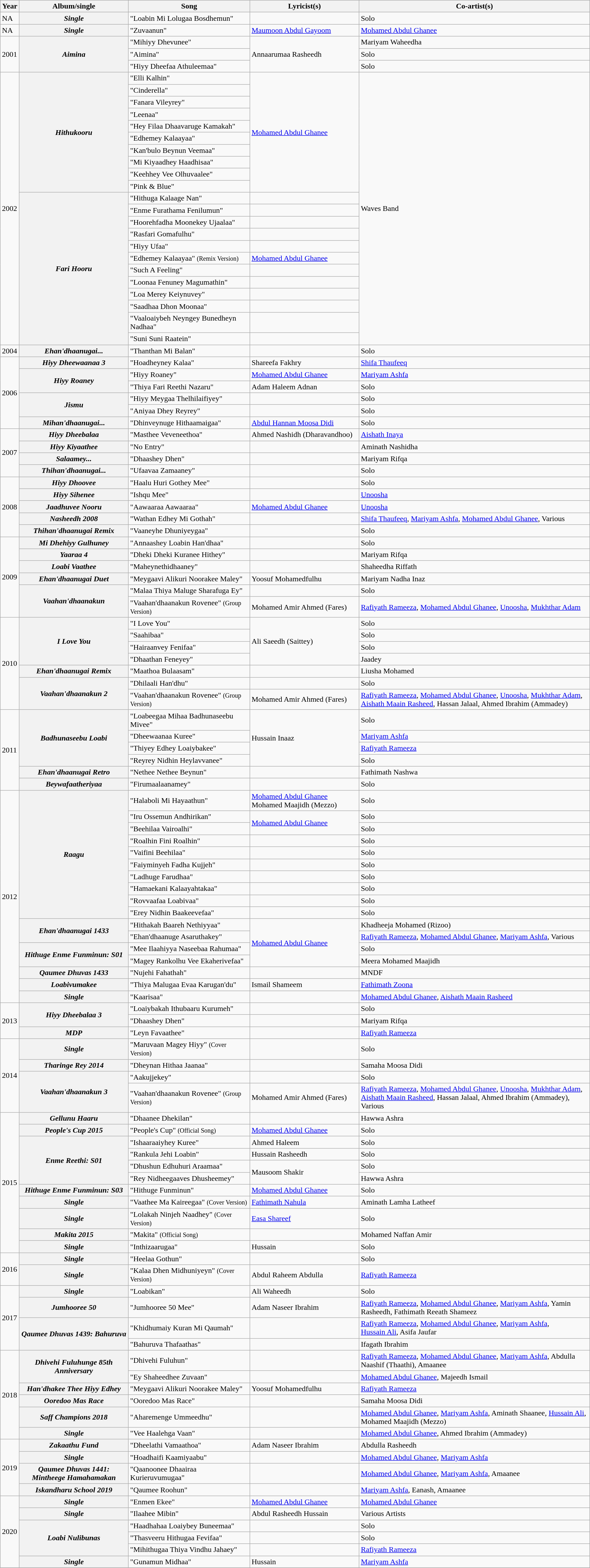<table class="wikitable plainrowheaders">
<tr>
<th scope="col" style="width:2%;">Year</th>
<th scope="col" style="width:18%;">Album/single</th>
<th scope="col" style="width:20%;">Song</th>
<th scope="col" style="width:18%;">Lyricist(s)</th>
<th scope="col" style="width:38%;">Co-artist(s)</th>
</tr>
<tr>
<td>NA</td>
<th scope="row"><em>Single</em></th>
<td>"Loabin Mi Lolugaa Bosdhemun"</td>
<td></td>
<td>Solo</td>
</tr>
<tr>
<td>NA</td>
<th scope="row"><em>Single</em></th>
<td>"Zuvaanun"</td>
<td><a href='#'>Maumoon Abdul Gayoom</a></td>
<td><a href='#'>Mohamed Abdul Ghanee</a></td>
</tr>
<tr>
<td rowspan="3">2001</td>
<th scope="row"  rowspan="3"><em>Aimina</em></th>
<td>"Mihiyy Dhevunee"</td>
<td rowspan="3">Annaarumaa Rasheedh</td>
<td>Mariyam Waheedha</td>
</tr>
<tr>
<td>"Aimina"</td>
<td>Solo</td>
</tr>
<tr>
<td>"Hiyy Dheefaa Athuleemaa"</td>
<td>Solo</td>
</tr>
<tr>
<td rowspan="22">2002</td>
<th scope="row" rowspan="10"><em>Hithukooru</em></th>
<td>"Elli Kalhin"</td>
<td rowspan="10"><a href='#'>Mohamed Abdul Ghanee</a></td>
<td rowspan="22">Waves Band</td>
</tr>
<tr>
<td>"Cinderella"</td>
</tr>
<tr>
<td>"Fanara Vileyrey"</td>
</tr>
<tr>
<td>"Leenaa"</td>
</tr>
<tr>
<td>"Hey Filaa Dhaavaruge Kamakah"</td>
</tr>
<tr>
<td>"Edhemey Kalaayaa"</td>
</tr>
<tr>
<td>"Kan'bulo Beynun Veemaa"</td>
</tr>
<tr>
<td>"Mi Kiyaadhey Haadhisaa"</td>
</tr>
<tr>
<td>"Keehhey Vee Olhuvaalee"</td>
</tr>
<tr>
<td>"Pink & Blue"</td>
</tr>
<tr>
<th scope="row" rowspan="12"><em>Fari Hooru</em></th>
<td>"Hithuga Kalaage Nan"</td>
<td></td>
</tr>
<tr>
<td>"Enme Furathama Fenilumun"</td>
<td></td>
</tr>
<tr>
<td>"Hoorehfadha Moonekey Ujaalaa"</td>
<td></td>
</tr>
<tr>
<td>"Rasfari Gomafulhu"</td>
<td></td>
</tr>
<tr>
<td>"Hiyy Ufaa"</td>
<td></td>
</tr>
<tr>
<td>"Edhemey Kalaayaa" <small>(Remix Version)</small></td>
<td><a href='#'>Mohamed Abdul Ghanee</a></td>
</tr>
<tr>
<td>"Such A Feeling"</td>
<td></td>
</tr>
<tr>
<td>"Loonaa Fenuney Magumathin"</td>
<td></td>
</tr>
<tr>
<td>"Loa Merey Keiynuvey"</td>
<td></td>
</tr>
<tr>
<td>"Saadhaa Dhon Moonaa"</td>
<td></td>
</tr>
<tr>
<td>"Vaaloaiybeh Neyngey Bunedheyn Nadhaa"</td>
<td></td>
</tr>
<tr>
<td>"Suni Suni Raatein"</td>
<td></td>
</tr>
<tr>
<td>2004</td>
<th scope="row"><em>Ehan'dhaanugai...</em></th>
<td>"Thanthan Mi Balan"</td>
<td></td>
<td>Solo</td>
</tr>
<tr>
<td rowspan="6">2006</td>
<th scope="row"><em>Hiyy Dheewaanaa 3</em></th>
<td>"Hoadheyney Kalaa"</td>
<td>Shareefa Fakhry</td>
<td><a href='#'>Shifa Thaufeeq</a></td>
</tr>
<tr>
<th scope="row" rowspan="2"><em>Hiyy Roaney</em></th>
<td>"Hiyy Roaney"</td>
<td><a href='#'>Mohamed Abdul Ghanee</a></td>
<td><a href='#'>Mariyam Ashfa</a></td>
</tr>
<tr>
<td>"Thiya Fari Reethi Nazaru"</td>
<td>Adam Haleem Adnan</td>
<td>Solo</td>
</tr>
<tr>
<th scope="row" rowspan="2"><em>Jismu</em></th>
<td>"Hiyy Meygaa Thelhilaifiyey"</td>
<td></td>
<td>Solo</td>
</tr>
<tr>
<td>"Aniyaa Dhey Reyrey"</td>
<td></td>
<td>Solo</td>
</tr>
<tr>
<th scope="row"><em>Mihan'dhaanugai...</em></th>
<td>"Dhinveynuge Hithaamaigaa"</td>
<td><a href='#'>Abdul Hannan Moosa Didi</a></td>
<td>Solo</td>
</tr>
<tr>
<td rowspan="4">2007</td>
<th scope="row"><em>Hiyy Dheebalaa</em></th>
<td>"Masthee Veveneethoa"</td>
<td>Ahmed Nashidh (Dharavandhoo)</td>
<td><a href='#'>Aishath Inaya</a></td>
</tr>
<tr>
<th scope="row"><em>Hiyy Kiyaathee</em></th>
<td>"No Entry"</td>
<td></td>
<td>Aminath Nashidha</td>
</tr>
<tr>
<th scope="row"><em>Salaamey...</em></th>
<td>"Dhaashey Dhen"</td>
<td></td>
<td>Mariyam Rifqa</td>
</tr>
<tr>
<th scope="row"><em>Thihan'dhaanugai...</em></th>
<td>"Ufaavaa Zamaaney"</td>
<td></td>
<td>Solo</td>
</tr>
<tr>
<td rowspan="5">2008</td>
<th scope="row"><em>Hiyy Dhoovee</em></th>
<td>"Haalu Huri Gothey Mee"</td>
<td></td>
<td>Solo</td>
</tr>
<tr>
<th scope="row"><em>Hiyy Sihenee</em></th>
<td>"Ishqu Mee"</td>
<td></td>
<td><a href='#'>Unoosha</a></td>
</tr>
<tr>
<th scope="row"><em>Jaadhuvee Nooru</em></th>
<td>"Aawaaraa Aawaaraa"</td>
<td><a href='#'>Mohamed Abdul Ghanee</a></td>
<td><a href='#'>Unoosha</a></td>
</tr>
<tr>
<th scope="row"><em>Nasheedh 2008</em></th>
<td>"Wathan Edhey Mi Gothah"</td>
<td></td>
<td><a href='#'>Shifa Thaufeeq</a>, <a href='#'>Mariyam Ashfa</a>, <a href='#'>Mohamed Abdul Ghanee</a>, Various</td>
</tr>
<tr>
<th scope="row"><em>Thihan'dhaanugai Remix</em></th>
<td>"Vaaneyhe Dhuniyeygaa"</td>
<td></td>
<td>Solo</td>
</tr>
<tr>
<td rowspan="6">2009</td>
<th scope="row"><em>Mi Dhehiyy Gulhuney</em></th>
<td>"Annaashey Loabin Han'dhaa"</td>
<td></td>
<td>Solo</td>
</tr>
<tr>
<th scope="row"><em>Yaaraa 4</em></th>
<td>"Dheki Dheki Kuranee Hithey"</td>
<td></td>
<td>Mariyam Rifqa</td>
</tr>
<tr>
<th scope="row"><em>Loabi Vaathee</em></th>
<td>"Maheynethidhaaney"</td>
<td></td>
<td>Shaheedha Riffath</td>
</tr>
<tr>
<th scope="row"><em>Ehan'dhaanugai Duet</em></th>
<td>"Meygaavi Alikuri Noorakee Maley"</td>
<td>Yoosuf Mohamedfulhu</td>
<td>Mariyam Nadha Inaz</td>
</tr>
<tr>
<th scope="row" rowspan="2"><em>Vaahan'dhaanakun</em></th>
<td>"Malaa Thiya Maluge Sharafuga Ey"</td>
<td></td>
<td>Solo</td>
</tr>
<tr>
<td>"Vaahan'dhaanakun Rovenee" <small>(Group Version)</small></td>
<td>Mohamed Amir Ahmed (Fares)</td>
<td><a href='#'>Rafiyath Rameeza</a>, <a href='#'>Mohamed Abdul Ghanee</a>, <a href='#'>Unoosha</a>, <a href='#'>Mukhthar Adam</a></td>
</tr>
<tr>
<td rowspan="7">2010</td>
<th scope="row" rowspan="4"><em>I Love You</em></th>
<td>"I Love You"</td>
<td rowspan="4">Ali Saeedh (Saittey)</td>
<td>Solo</td>
</tr>
<tr>
<td>"Saahibaa"</td>
<td>Solo</td>
</tr>
<tr>
<td>"Hairaanvey Fenifaa"</td>
<td>Solo</td>
</tr>
<tr>
<td>"Dhaathan Feneyey"</td>
<td>Jaadey</td>
</tr>
<tr>
<th scope="row"><em>Ehan'dhaanugai Remix</em></th>
<td>"Maathoa Bulaasam"</td>
<td></td>
<td>Liusha Mohamed</td>
</tr>
<tr>
<th scope="row" rowspan="2"><em>Vaahan'dhaanakun 2</em></th>
<td>"Dhilaali Han'dhu"</td>
<td></td>
<td>Solo</td>
</tr>
<tr>
<td>"Vaahan'dhaanakun Rovenee" <small>(Group Version)</small></td>
<td>Mohamed Amir Ahmed (Fares)</td>
<td><a href='#'>Rafiyath Rameeza</a>, <a href='#'>Mohamed Abdul Ghanee</a>, <a href='#'>Unoosha</a>, <a href='#'>Mukhthar Adam</a>, <a href='#'>Aishath Maain Rasheed</a>, Hassan Jalaal, Ahmed Ibrahim (Ammadey)</td>
</tr>
<tr>
<td rowspan="6">2011</td>
<th scope="row" rowspan="4"><em>Badhunaseebu Loabi</em></th>
<td>"Loabeegaa Mihaa Badhunaseebu Mivee"</td>
<td rowspan="4">Hussain Inaaz</td>
<td>Solo</td>
</tr>
<tr>
<td>"Dheewaanaa Kuree"</td>
<td><a href='#'>Mariyam Ashfa</a></td>
</tr>
<tr>
<td>"Thiyey Edhey Loaiybakee"</td>
<td><a href='#'>Rafiyath Rameeza</a></td>
</tr>
<tr>
<td>"Reyrey Nidhin Heylavvanee"</td>
<td>Solo</td>
</tr>
<tr>
<th scope="row"><em>Ehan'dhaanugai Retro</em></th>
<td>"Nethee Nethee Beynun"</td>
<td></td>
<td>Fathimath Nashwa</td>
</tr>
<tr>
<th scope="row"><em>Beywafaatheriyaa</em></th>
<td>"Firumaalaanamey"</td>
<td></td>
<td>Solo</td>
</tr>
<tr>
<td rowspan="17">2012</td>
<th scope="row" rowspan="10"><em>Raagu</em></th>
<td>"Halaboli Mi Hayaathun"</td>
<td><a href='#'>Mohamed Abdul Ghanee</a><br>Mohamed Maajidh (Mezzo)</td>
<td>Solo</td>
</tr>
<tr>
<td>"Iru Ossemun Andhirikan"</td>
<td rowspan="2"><a href='#'>Mohamed Abdul Ghanee</a></td>
<td>Solo</td>
</tr>
<tr>
<td>"Beehilaa Vairoalhi"</td>
<td>Solo</td>
</tr>
<tr>
<td>"Roalhin Fini Roalhin"</td>
<td></td>
<td>Solo</td>
</tr>
<tr>
<td>"Vaifini Beehilaa"</td>
<td></td>
<td>Solo</td>
</tr>
<tr>
<td>"Faiyminyeh Fadha Kujjeh"</td>
<td></td>
<td>Solo</td>
</tr>
<tr>
<td>"Ladhuge Farudhaa"</td>
<td></td>
<td>Solo</td>
</tr>
<tr>
<td>"Hamaekani Kalaayahtakaa"</td>
<td></td>
<td>Solo</td>
</tr>
<tr>
<td>"Rovvaafaa Loabivaa"</td>
<td></td>
<td>Solo</td>
</tr>
<tr>
<td>"Erey Nidhin Baakeevefaa"</td>
<td></td>
<td>Solo</td>
</tr>
<tr>
<th scope="row" rowspan="2"><em>Ehan'dhaanugai 1433</em></th>
<td>"Hithakah Baareh Nethiyyaa"</td>
<td rowspan="4"><a href='#'>Mohamed Abdul Ghanee</a></td>
<td>Khadheeja Mohamed (Rizoo)</td>
</tr>
<tr>
<td>"Ehan'dhaanuge Asaruthakey"</td>
<td><a href='#'>Rafiyath Rameeza</a>, <a href='#'>Mohamed Abdul Ghanee</a>, <a href='#'>Mariyam Ashfa</a>, Various</td>
</tr>
<tr>
<th scope="row" rowspan="2"><em>Hithuge Enme Funminun: S01</em></th>
<td>"Mee Ilaahiyya Naseebaa Rahumaa"</td>
<td>Solo</td>
</tr>
<tr>
<td>"Magey Rankolhu Vee Ekaherivefaa"</td>
<td>Meera Mohamed Maajidh</td>
</tr>
<tr>
<th scope="row"><em>Qaumee Dhuvas 1433</em></th>
<td>"Nujehi Fahathah"</td>
<td></td>
<td>MNDF</td>
</tr>
<tr>
<th scope="row"><em>Loabivumakee</em></th>
<td>"Thiya Malugaa Evaa Karugan'du"</td>
<td>Ismail Shameem</td>
<td><a href='#'>Fathimath Zoona</a></td>
</tr>
<tr>
<th scope="row"><em>Single</em></th>
<td>"Kaarisaa"</td>
<td></td>
<td><a href='#'>Mohamed Abdul Ghanee</a>, <a href='#'>Aishath Maain Rasheed</a></td>
</tr>
<tr>
<td rowspan="3">2013</td>
<th scope="row" rowspan="2"><em>Hiyy Dheebalaa 3</em></th>
<td>"Loaiybakah Ithubaaru Kurumeh"</td>
<td></td>
<td>Solo</td>
</tr>
<tr>
<td>"Dhaashey Dhen"</td>
<td></td>
<td>Mariyam Rifqa</td>
</tr>
<tr>
<th scope="row"><em>MDP</em></th>
<td>"Leyn Favaathee"</td>
<td></td>
<td><a href='#'>Rafiyath Rameeza</a></td>
</tr>
<tr>
<td rowspan="4">2014</td>
<th scope="row"><em>Single</em></th>
<td>"Maruvaan Magey Hiyy" <small>(Cover Version)</small></td>
<td></td>
<td>Solo</td>
</tr>
<tr>
<th scope="row"><em>Tharinge Rey 2014</em></th>
<td>"Dheynan Hithaa Jaanaa"</td>
<td></td>
<td>Samaha Moosa Didi</td>
</tr>
<tr>
<th scope="row" rowspan="2"><em>Vaahan'dhaanakun 3</em></th>
<td>"Aakujjekey"</td>
<td></td>
<td>Solo</td>
</tr>
<tr>
<td>"Vaahan'dhaanakun Rovenee" <small>(Group Version)</small></td>
<td>Mohamed Amir Ahmed (Fares)</td>
<td><a href='#'>Rafiyath Rameeza</a>, <a href='#'>Mohamed Abdul Ghanee</a>, <a href='#'>Unoosha</a>, <a href='#'>Mukhthar Adam</a>, <a href='#'>Aishath Maain Rasheed</a>, Hassan Jalaal, Ahmed Ibrahim (Ammadey), Various</td>
</tr>
<tr>
<td rowspan="11">2015</td>
<th scope="row"><em>Gellunu Haaru</em></th>
<td>"Dhaanee Dhekilan"</td>
<td></td>
<td>Hawwa Ashra</td>
</tr>
<tr>
<th scope="row"><em>People's Cup 2015</em></th>
<td>"People's Cup" <small>(Official Song)</small></td>
<td><a href='#'>Mohamed Abdul Ghanee</a></td>
<td>Solo</td>
</tr>
<tr>
<th scope="row" rowspan="4"><em>Enme Reethi: S01</em></th>
<td>"Ishaaraaiyhey Kuree"</td>
<td>Ahmed Haleem</td>
<td>Solo</td>
</tr>
<tr>
<td>"Rankula Jehi Loabin"</td>
<td>Hussain Rasheedh</td>
<td>Solo</td>
</tr>
<tr>
<td>"Dhushun Edhuhuri Araamaa"</td>
<td rowspan="2">Mausoom Shakir</td>
<td>Solo</td>
</tr>
<tr>
<td>"Rey Nidheegaaves Dhusheemey"</td>
<td>Hawwa Ashra</td>
</tr>
<tr>
<th scope="row"><em>Hithuge Enme Funminun: S03</em></th>
<td>"Hithuge Funminun"</td>
<td><a href='#'>Mohamed Abdul Ghanee</a></td>
<td>Solo</td>
</tr>
<tr>
<th scope="row"><em>Single</em></th>
<td>"Vaathee Ma Kaireegaa" <small>(Cover Version)</small></td>
<td><a href='#'>Fathimath Nahula</a></td>
<td>Aminath Lamha Latheef</td>
</tr>
<tr>
<th scope="row"><em>Single</em></th>
<td>"Lolakah Ninjeh Naadhey" <small>(Cover Version)</small></td>
<td><a href='#'>Easa Shareef</a></td>
<td>Solo</td>
</tr>
<tr>
<th scope="row"><em>Makita 2015</em></th>
<td>"Makita" <small>(Official Song)</small></td>
<td></td>
<td>Mohamed Naffan Amir</td>
</tr>
<tr>
<th scope="row"><em>Single</em></th>
<td>"Inthizaarugaa"</td>
<td>Hussain</td>
<td>Solo</td>
</tr>
<tr>
<td rowspan="2">2016</td>
<th scope="row"><em>Single</em></th>
<td>"Heelaa Gothun"</td>
<td></td>
<td>Solo</td>
</tr>
<tr>
<th scope="row"><em>Single</em></th>
<td>"Kalaa Dhen Midhuniyeyn" <small>(Cover Version)</small></td>
<td>Abdul Raheem Abdulla</td>
<td><a href='#'>Rafiyath Rameeza</a></td>
</tr>
<tr>
<td rowspan="4">2017</td>
<th scope="row"><em>Single</em></th>
<td>"Loabikan"</td>
<td>Ali Waheedh</td>
<td>Solo</td>
</tr>
<tr>
<th scope="row"><em>Jumhooree 50</em></th>
<td>"Jumhooree 50 Mee"</td>
<td>Adam Naseer Ibrahim</td>
<td><a href='#'>Rafiyath Rameeza</a>, <a href='#'>Mohamed Abdul Ghanee</a>, <a href='#'>Mariyam Ashfa</a>, Yamin Rasheedh, Fathimath Reeath Shameez</td>
</tr>
<tr>
<th scope="row" rowspan="2"><em>Qaumee Dhuvas 1439: Bahuruva</em></th>
<td>"Khidhumaiy Kuran Mi Qaumah"</td>
<td></td>
<td><a href='#'>Rafiyath Rameeza</a>, <a href='#'>Mohamed Abdul Ghanee</a>, <a href='#'>Mariyam Ashfa</a>,<br><a href='#'>Hussain Ali</a>, Asifa Jaufar</td>
</tr>
<tr>
<td>"Bahuruva Thafaathas"</td>
<td></td>
<td>Ifagath Ibrahim</td>
</tr>
<tr>
<td rowspan="6">2018</td>
<th scope="row" rowspan="2"><em>Dhivehi Fuluhunge 85th Anniversary</em></th>
<td>"Dhivehi Fuluhun"</td>
<td></td>
<td><a href='#'>Rafiyath Rameeza</a>, <a href='#'>Mohamed Abdul Ghanee</a>, <a href='#'>Mariyam Ashfa</a>, Abdulla Naashif (Thaathi), Amaanee</td>
</tr>
<tr>
<td>"Ey Shaheedhee Zuvaan"</td>
<td></td>
<td><a href='#'>Mohamed Abdul Ghanee</a>, Majeedh Ismail</td>
</tr>
<tr>
<th scope="row"><em>Han'dhakee Thee Hiyy Edhey</em></th>
<td>"Meygaavi Alikuri Noorakee Maley"</td>
<td>Yoosuf Mohamedfulhu</td>
<td><a href='#'>Rafiyath Rameeza</a></td>
</tr>
<tr>
<th scope="row"><em>Ooredoo Mas Race</em></th>
<td>"Ooredoo Mas Race"</td>
<td></td>
<td>Samaha Moosa Didi</td>
</tr>
<tr>
<th scope="row"><em>Saff Champions 2018</em></th>
<td>"Aharemenge Ummeedhu"</td>
<td></td>
<td><a href='#'>Mohamed Abdul Ghanee</a>, <a href='#'>Mariyam Ashfa</a>, Aminath Shaanee, <a href='#'>Hussain Ali</a>, Mohamed Maajidh (Mezzo)</td>
</tr>
<tr>
<th scope="row"><em>Single</em></th>
<td>"Vee Haalehga Vaan"</td>
<td></td>
<td><a href='#'>Mohamed Abdul Ghanee</a>, Ahmed Ibrahim (Ammadey)</td>
</tr>
<tr>
<td rowspan="4">2019</td>
<th scope="row"><em>Zakaathu Fund</em></th>
<td>"Dheelathi Vamaathoa"</td>
<td>Adam Naseer Ibrahim</td>
<td>Abdulla Rasheedh</td>
</tr>
<tr>
<th scope="row"><em>Single</em></th>
<td>"Hoadhaifi Kaamiyaabu"</td>
<td></td>
<td><a href='#'>Mohamed Abdul Ghanee</a>, <a href='#'>Mariyam Ashfa</a></td>
</tr>
<tr>
<th scope="row"><em>Qaumee Dhuvas 1441: Mintheege Hamahamakan</em></th>
<td>"Qaanoonee Dhaairaa Kurieruvumugaa"</td>
<td></td>
<td><a href='#'>Mohamed Abdul Ghanee</a>, <a href='#'>Mariyam Ashfa</a>, Amaanee</td>
</tr>
<tr>
<th scope="row"><em>Iskandharu School 2019</em></th>
<td>"Qaumee Roohun"</td>
<td></td>
<td><a href='#'>Mariyam Ashfa</a>, Eanash, Amaanee</td>
</tr>
<tr>
<td rowspan="6">2020</td>
<th scope="row"><em>Single</em></th>
<td>"Enmen Ekee"</td>
<td><a href='#'>Mohamed Abdul Ghanee</a></td>
<td><a href='#'>Mohamed Abdul Ghanee</a></td>
</tr>
<tr>
<th scope="row"><em>Single</em></th>
<td>"Ilaahee Mibin"</td>
<td>Abdul Rasheedh Hussain</td>
<td>Various Artists</td>
</tr>
<tr>
<th scope="row" rowspan="3"><em>Loabi Nulibunas</em></th>
<td>"Haadhahaa Loaiybey Buneemaa"</td>
<td></td>
<td>Solo</td>
</tr>
<tr>
<td>"Thasveeru Hithugaa Fevifaa"</td>
<td></td>
<td>Solo</td>
</tr>
<tr>
<td>"Mihithugaa Thiya Vindhu Jahaey"</td>
<td></td>
<td><a href='#'>Rafiyath Rameeza</a></td>
</tr>
<tr>
<th scope="row"><em>Single</em></th>
<td>"Gunamun Midhaa"</td>
<td>Hussain</td>
<td><a href='#'>Mariyam Ashfa</a></td>
</tr>
<tr>
</tr>
</table>
